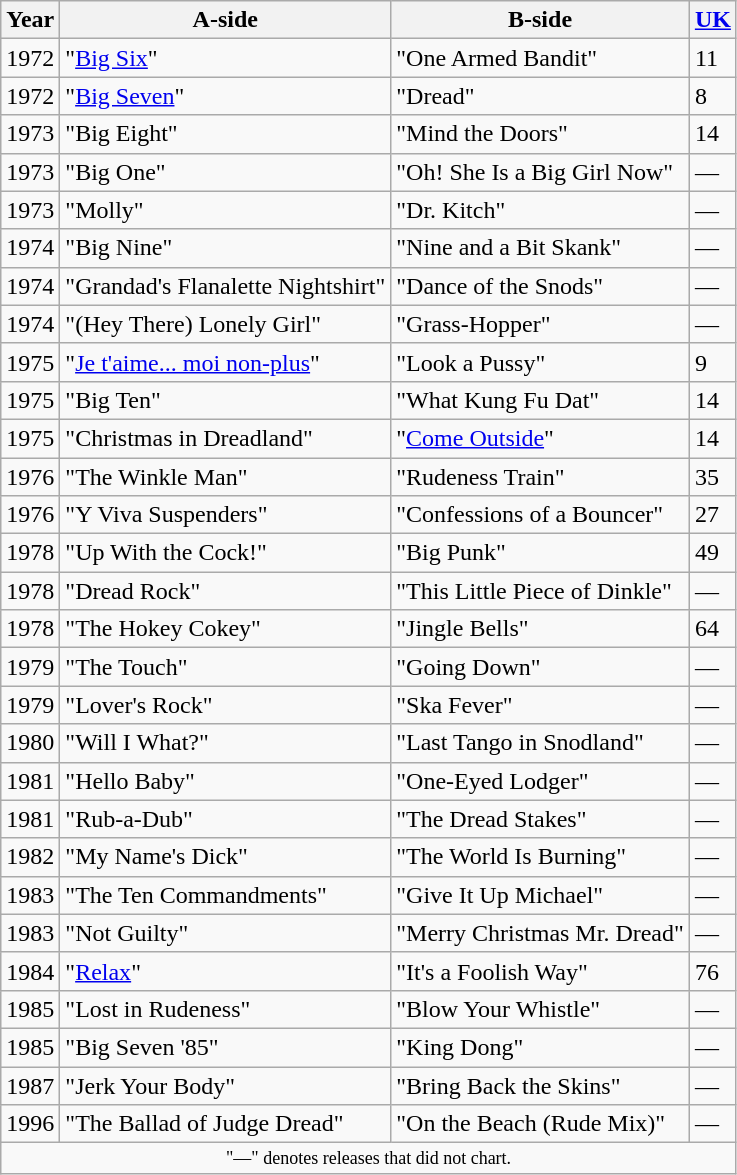<table class="wikitable">
<tr>
<th>Year</th>
<th>A-side</th>
<th>B-side</th>
<th><a href='#'>UK</a><br></th>
</tr>
<tr>
<td>1972</td>
<td>"<a href='#'>Big Six</a>"</td>
<td>"One Armed Bandit"</td>
<td>11</td>
</tr>
<tr>
<td>1972</td>
<td>"<a href='#'>Big Seven</a>"</td>
<td>"Dread"</td>
<td>8</td>
</tr>
<tr>
<td>1973</td>
<td>"Big Eight"</td>
<td>"Mind the Doors"</td>
<td>14</td>
</tr>
<tr>
<td>1973</td>
<td>"Big One"</td>
<td>"Oh! She Is a Big Girl Now"</td>
<td>—</td>
</tr>
<tr>
<td>1973</td>
<td>"Molly"</td>
<td>"Dr. Kitch"</td>
<td>—</td>
</tr>
<tr>
<td>1974</td>
<td>"Big Nine"</td>
<td>"Nine and a Bit Skank"</td>
<td>—</td>
</tr>
<tr>
<td>1974</td>
<td>"Grandad's Flanalette Nightshirt"</td>
<td>"Dance of the Snods"</td>
<td>—</td>
</tr>
<tr>
<td>1974</td>
<td>"(Hey There) Lonely Girl"</td>
<td>"Grass-Hopper"</td>
<td>—</td>
</tr>
<tr>
<td>1975</td>
<td>"<a href='#'>Je t'aime... moi non-plus</a>"</td>
<td>"Look a Pussy"</td>
<td>9</td>
</tr>
<tr>
<td>1975</td>
<td>"Big Ten"</td>
<td>"What Kung Fu Dat"</td>
<td>14</td>
</tr>
<tr>
<td>1975</td>
<td>"Christmas in Dreadland"</td>
<td>"<a href='#'>Come Outside</a>"</td>
<td>14</td>
</tr>
<tr>
<td>1976</td>
<td>"The Winkle Man"</td>
<td>"Rudeness Train"</td>
<td>35</td>
</tr>
<tr>
<td>1976</td>
<td>"Y Viva Suspenders"</td>
<td>"Confessions of a Bouncer"</td>
<td>27</td>
</tr>
<tr>
<td>1978</td>
<td>"Up With the Cock!"</td>
<td>"Big Punk"</td>
<td>49</td>
</tr>
<tr>
<td>1978</td>
<td>"Dread Rock"</td>
<td>"This Little Piece of Dinkle"</td>
<td>—</td>
</tr>
<tr>
<td>1978</td>
<td>"The Hokey Cokey"</td>
<td>"Jingle Bells"</td>
<td>64</td>
</tr>
<tr>
<td>1979</td>
<td>"The Touch"</td>
<td>"Going Down"</td>
<td>—</td>
</tr>
<tr>
<td>1979</td>
<td>"Lover's Rock"</td>
<td>"Ska Fever"</td>
<td>—</td>
</tr>
<tr>
<td>1980</td>
<td>"Will I What?"</td>
<td>"Last Tango in Snodland"</td>
<td>—</td>
</tr>
<tr>
<td>1981</td>
<td>"Hello Baby"</td>
<td>"One-Eyed Lodger"</td>
<td>—</td>
</tr>
<tr>
<td>1981</td>
<td>"Rub-a-Dub"</td>
<td>"The Dread Stakes"</td>
<td>—</td>
</tr>
<tr>
<td>1982</td>
<td>"My Name's Dick"</td>
<td>"The World Is Burning"</td>
<td>—</td>
</tr>
<tr>
<td>1983</td>
<td>"The Ten Commandments"</td>
<td>"Give It Up Michael"</td>
<td>—</td>
</tr>
<tr>
<td>1983</td>
<td>"Not Guilty"</td>
<td>"Merry Christmas Mr. Dread"</td>
<td>—</td>
</tr>
<tr>
<td>1984</td>
<td>"<a href='#'>Relax</a>"</td>
<td>"It's a Foolish Way"</td>
<td>76</td>
</tr>
<tr>
<td>1985</td>
<td>"Lost in Rudeness"</td>
<td>"Blow Your Whistle"</td>
<td>—</td>
</tr>
<tr>
<td>1985</td>
<td>"Big Seven '85"</td>
<td>"King Dong"</td>
<td>—</td>
</tr>
<tr>
<td>1987</td>
<td>"Jerk Your Body"</td>
<td>"Bring Back the Skins"</td>
<td>—</td>
</tr>
<tr>
<td>1996</td>
<td>"The Ballad of Judge Dread"</td>
<td>"On the Beach (Rude Mix)"</td>
<td>—</td>
</tr>
<tr>
<td colspan="6" style="text-align:center; font-size:9pt;">"—" denotes releases that did not chart.</td>
</tr>
</table>
